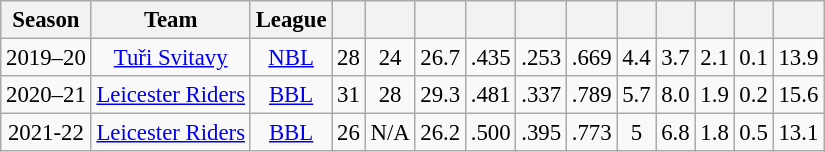<table class="wikitable sortable" style="font-size:95%; text-align:center;">
<tr>
<th>Season</th>
<th>Team</th>
<th>League</th>
<th></th>
<th></th>
<th></th>
<th></th>
<th></th>
<th></th>
<th></th>
<th></th>
<th></th>
<th></th>
<th></th>
</tr>
<tr>
<td>2019–20</td>
<td><a href='#'>Tuři Svitavy</a></td>
<td><a href='#'>NBL</a></td>
<td>28</td>
<td>24</td>
<td>26.7</td>
<td>.435</td>
<td>.253</td>
<td>.669</td>
<td>4.4</td>
<td>3.7</td>
<td>2.1</td>
<td>0.1</td>
<td>13.9</td>
</tr>
<tr>
<td>2020–21</td>
<td><a href='#'>Leicester Riders</a></td>
<td><a href='#'>BBL</a></td>
<td>31</td>
<td>28</td>
<td>29.3</td>
<td>.481</td>
<td>.337</td>
<td>.789</td>
<td>5.7</td>
<td>8.0</td>
<td>1.9</td>
<td>0.2</td>
<td>15.6</td>
</tr>
<tr>
<td>2021-22</td>
<td><a href='#'>Leicester Riders</a></td>
<td><a href='#'>BBL</a></td>
<td>26</td>
<td>N/A</td>
<td>26.2</td>
<td>.500</td>
<td>.395</td>
<td>.773</td>
<td>5</td>
<td>6.8</td>
<td>1.8</td>
<td>0.5</td>
<td>13.1</td>
</tr>
</table>
